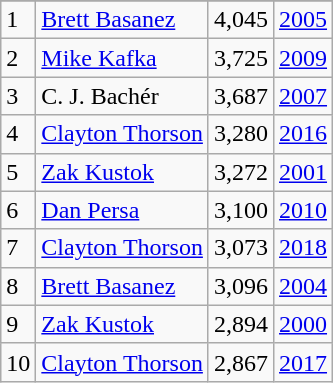<table class="wikitable">
<tr>
</tr>
<tr>
<td>1</td>
<td><a href='#'>Brett Basanez</a></td>
<td><abbr>4,045</abbr></td>
<td><a href='#'>2005</a></td>
</tr>
<tr>
<td>2</td>
<td><a href='#'>Mike Kafka</a></td>
<td><abbr>3,725</abbr></td>
<td><a href='#'>2009</a></td>
</tr>
<tr>
<td>3</td>
<td>C. J. Bachér</td>
<td><abbr>3,687</abbr></td>
<td><a href='#'>2007</a></td>
</tr>
<tr>
<td>4</td>
<td><a href='#'>Clayton Thorson</a></td>
<td><abbr>3,280</abbr></td>
<td><a href='#'>2016</a></td>
</tr>
<tr>
<td>5</td>
<td><a href='#'>Zak Kustok</a></td>
<td><abbr>3,272</abbr></td>
<td><a href='#'>2001</a></td>
</tr>
<tr>
<td>6</td>
<td><a href='#'>Dan Persa</a></td>
<td><abbr>3,100</abbr></td>
<td><a href='#'>2010</a></td>
</tr>
<tr>
<td>7</td>
<td><a href='#'>Clayton Thorson</a></td>
<td><abbr>3,073</abbr></td>
<td><a href='#'>2018</a></td>
</tr>
<tr>
<td>8</td>
<td><a href='#'>Brett Basanez</a></td>
<td><abbr>3,096</abbr></td>
<td><a href='#'>2004</a></td>
</tr>
<tr>
<td>9</td>
<td><a href='#'>Zak Kustok</a></td>
<td><abbr>2,894</abbr></td>
<td><a href='#'>2000</a></td>
</tr>
<tr>
<td>10</td>
<td><a href='#'>Clayton Thorson</a></td>
<td><abbr>2,867</abbr></td>
<td><a href='#'>2017</a></td>
</tr>
</table>
